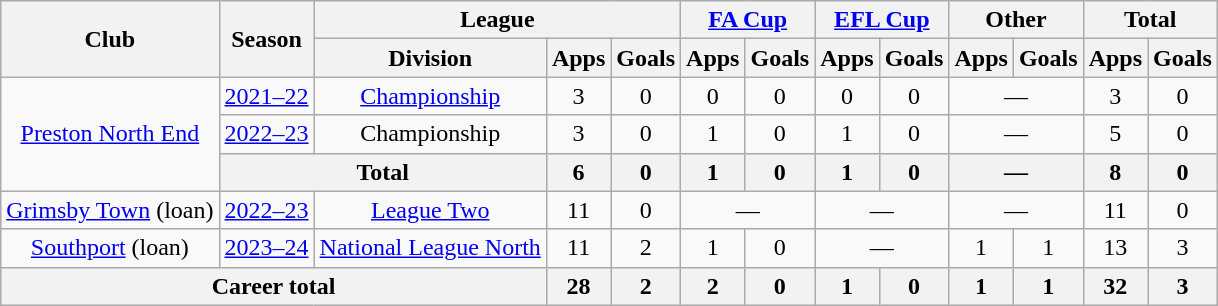<table class="wikitable" style="text-align:center">
<tr>
<th rowspan="2">Club</th>
<th rowspan="2">Season</th>
<th colspan="3">League</th>
<th colspan="2"><a href='#'>FA Cup</a></th>
<th colspan="2"><a href='#'>EFL Cup</a></th>
<th colspan="2">Other</th>
<th colspan="2">Total</th>
</tr>
<tr>
<th>Division</th>
<th>Apps</th>
<th>Goals</th>
<th>Apps</th>
<th>Goals</th>
<th>Apps</th>
<th>Goals</th>
<th>Apps</th>
<th>Goals</th>
<th>Apps</th>
<th>Goals</th>
</tr>
<tr>
<td rowspan="3"><a href='#'>Preston North End</a></td>
<td><a href='#'>2021–22</a></td>
<td><a href='#'>Championship</a></td>
<td>3</td>
<td>0</td>
<td>0</td>
<td>0</td>
<td>0</td>
<td>0</td>
<td colspan="2">—</td>
<td>3</td>
<td>0</td>
</tr>
<tr>
<td><a href='#'>2022–23</a></td>
<td>Championship</td>
<td>3</td>
<td>0</td>
<td>1</td>
<td>0</td>
<td>1</td>
<td>0</td>
<td colspan="2">—</td>
<td>5</td>
<td>0</td>
</tr>
<tr>
<th colspan="2">Total</th>
<th>6</th>
<th>0</th>
<th>1</th>
<th>0</th>
<th>1</th>
<th>0</th>
<th colspan="2">—</th>
<th>8</th>
<th>0</th>
</tr>
<tr>
<td><a href='#'>Grimsby Town</a> (loan)</td>
<td><a href='#'>2022–23</a></td>
<td><a href='#'>League Two</a></td>
<td>11</td>
<td>0</td>
<td colspan="2">—</td>
<td colspan="2">—</td>
<td colspan="2">—</td>
<td>11</td>
<td>0</td>
</tr>
<tr>
<td><a href='#'>Southport</a> (loan)</td>
<td><a href='#'>2023–24</a></td>
<td><a href='#'>National League North</a></td>
<td>11</td>
<td>2</td>
<td>1</td>
<td>0</td>
<td colspan="2">—</td>
<td>1</td>
<td>1</td>
<td>13</td>
<td>3</td>
</tr>
<tr>
<th colspan=3>Career total</th>
<th>28</th>
<th>2</th>
<th>2</th>
<th>0</th>
<th>1</th>
<th>0</th>
<th>1</th>
<th>1</th>
<th>32</th>
<th>3</th>
</tr>
</table>
